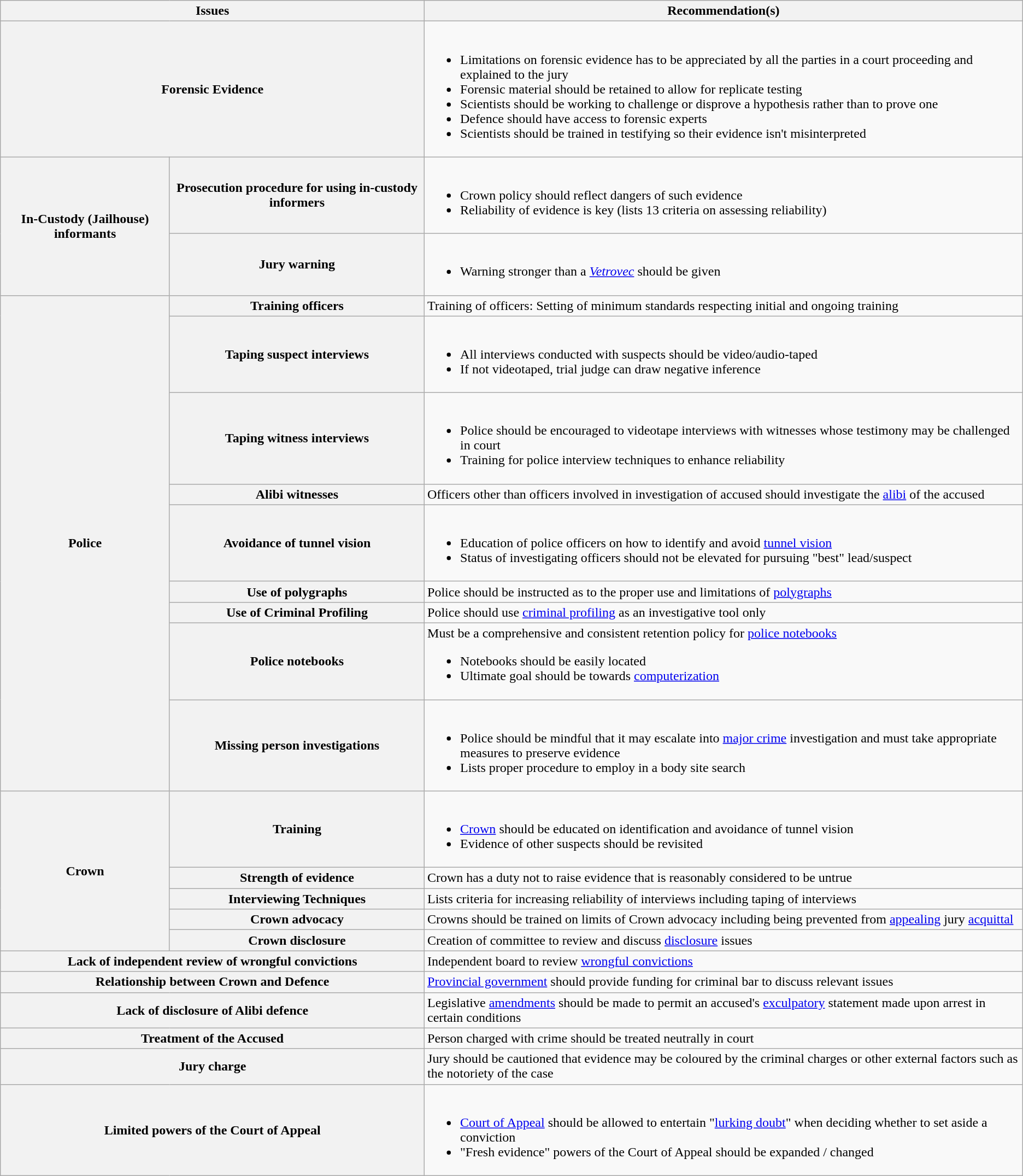<table class="wikitable">
<tr>
<th colspan="2">Issues</th>
<th>Recommendation(s)</th>
</tr>
<tr>
<th colspan="2">Forensic Evidence</th>
<td><br><ul><li>Limitations on forensic evidence has to be appreciated by all the parties in a court proceeding and explained to the jury</li><li>Forensic material should be retained to allow for replicate testing</li><li>Scientists should be working to challenge or disprove a hypothesis rather than to prove one</li><li>Defence should have access to forensic experts</li><li>Scientists should be trained in testifying so their evidence isn't misinterpreted</li></ul></td>
</tr>
<tr>
<th rowspan="2">In-Custody (Jailhouse) informants</th>
<th>Prosecution procedure for using in-custody informers</th>
<td><br><ul><li>Crown policy should reflect dangers of such evidence</li><li>Reliability of evidence is key (lists 13 criteria on assessing reliability)</li></ul></td>
</tr>
<tr>
<th>Jury warning</th>
<td><br><ul><li>Warning stronger than a <em><a href='#'>Vetrovec</a></em> should be given</li></ul></td>
</tr>
<tr>
<th rowspan="9">Police</th>
<th>Training officers</th>
<td>Training of officers: Setting of minimum standards respecting initial and ongoing training</td>
</tr>
<tr>
<th>Taping suspect interviews</th>
<td><br><ul><li>All interviews conducted with suspects should be video/audio-taped</li><li>If not videotaped, trial judge can draw negative inference</li></ul></td>
</tr>
<tr>
<th>Taping witness interviews</th>
<td><br><ul><li>Police should be encouraged to videotape interviews with witnesses whose testimony may be challenged in court</li><li>Training for police interview techniques to enhance reliability</li></ul></td>
</tr>
<tr>
<th>Alibi witnesses</th>
<td>Officers other than officers involved in investigation of accused should investigate the <a href='#'>alibi</a> of the accused</td>
</tr>
<tr>
<th>Avoidance of tunnel vision</th>
<td><br><ul><li>Education of police officers on how to identify and avoid <a href='#'>tunnel vision</a></li><li>Status of investigating officers should not be elevated for pursuing "best" lead/suspect</li></ul></td>
</tr>
<tr>
<th>Use of polygraphs</th>
<td>Police should be instructed as to the proper use and limitations of <a href='#'>polygraphs</a></td>
</tr>
<tr>
<th>Use of Criminal Profiling</th>
<td>Police should use <a href='#'>criminal profiling</a> as an investigative tool only</td>
</tr>
<tr>
<th>Police notebooks</th>
<td>Must be a comprehensive and consistent retention policy for <a href='#'>police notebooks</a><br><ul><li>Notebooks should be easily located</li><li>Ultimate goal should be towards <a href='#'>computerization</a></li></ul></td>
</tr>
<tr>
<th>Missing person investigations</th>
<td><br><ul><li>Police should be mindful that it may escalate into <a href='#'>major crime</a> investigation and must take appropriate measures to preserve evidence</li><li>Lists proper procedure to employ in a body site search</li></ul></td>
</tr>
<tr>
<th rowspan="5">Crown</th>
<th>Training</th>
<td><br><ul><li><a href='#'>Crown</a> should be educated on identification and avoidance of tunnel vision</li><li>Evidence of other suspects should be revisited</li></ul></td>
</tr>
<tr>
<th>Strength of evidence</th>
<td>Crown has a duty not to raise evidence that is reasonably considered to be untrue</td>
</tr>
<tr>
<th>Interviewing Techniques</th>
<td>Lists criteria for increasing reliability of interviews including taping of interviews</td>
</tr>
<tr>
<th>Crown advocacy</th>
<td>Crowns should be trained on limits of Crown advocacy including being prevented from <a href='#'>appealing</a> jury <a href='#'>acquittal</a></td>
</tr>
<tr>
<th>Crown disclosure</th>
<td>Creation of committee to review and discuss <a href='#'>disclosure</a> issues</td>
</tr>
<tr>
<th colspan="2">Lack of independent review of wrongful convictions</th>
<td>Independent board to review <a href='#'>wrongful convictions</a></td>
</tr>
<tr>
<th colspan="2">Relationship between Crown and Defence</th>
<td><a href='#'>Provincial government</a> should provide funding for criminal bar to discuss relevant issues</td>
</tr>
<tr>
<th colspan="2">Lack of disclosure of Alibi defence</th>
<td>Legislative <a href='#'>amendments</a> should be made to permit an accused's <a href='#'>exculpatory</a> statement made upon arrest in certain conditions</td>
</tr>
<tr>
<th colspan="2">Treatment of the Accused</th>
<td>Person charged with crime should be treated neutrally in court</td>
</tr>
<tr>
<th colspan="2">Jury charge</th>
<td>Jury should be cautioned that evidence may be coloured by the criminal charges or other external factors such as the notoriety of the case</td>
</tr>
<tr>
<th colspan="2">Limited powers of the Court of Appeal</th>
<td><br><ul><li><a href='#'>Court of Appeal</a> should be allowed to entertain "<a href='#'>lurking doubt</a>" when deciding whether to set aside a conviction</li><li>"Fresh evidence" powers of the Court of Appeal should be expanded / changed</li></ul></td>
</tr>
</table>
